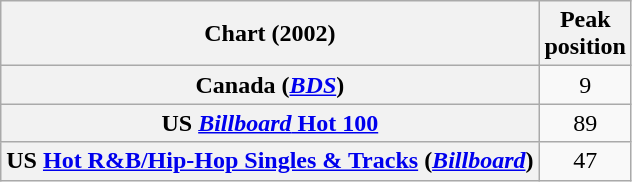<table class = "wikitable sortable plainrowheaders">
<tr>
<th>Chart (2002)</th>
<th>Peak<br>position</th>
</tr>
<tr>
<th scope="row">Canada (<em><a href='#'>BDS</a></em>)</th>
<td align=center>9</td>
</tr>
<tr>
<th scope="row">US <a href='#'><em>Billboard</em> Hot 100</a></th>
<td align=center>89</td>
</tr>
<tr>
<th scope="row">US <a href='#'>Hot R&B/Hip-Hop Singles & Tracks</a> (<em><a href='#'>Billboard</a></em>)</th>
<td align=center>47</td>
</tr>
</table>
